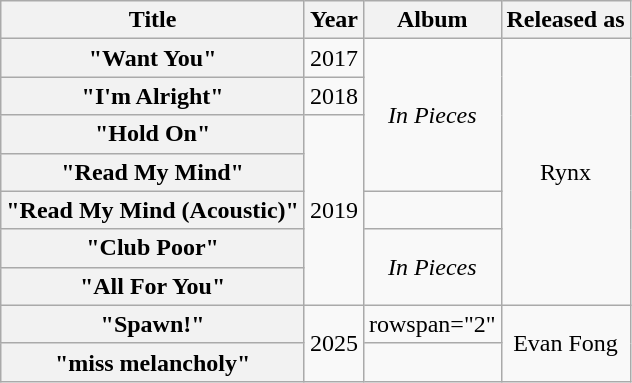<table class="wikitable plainrowheaders" style="text-align:center">
<tr>
<th scope="col">Title</th>
<th scope="col">Year</th>
<th scope="col">Album</th>
<th>Released as</th>
</tr>
<tr>
<th scope="row">"Want You"<br></th>
<td>2017</td>
<td rowspan="4"><em>In Pieces</em></td>
<td rowspan="7">Rynx</td>
</tr>
<tr>
<th scope="row">"I'm Alright"<br></th>
<td>2018</td>
</tr>
<tr>
<th scope="row">"Hold On"<br></th>
<td rowspan="5">2019</td>
</tr>
<tr>
<th scope="row">"Read My Mind"<br></th>
</tr>
<tr>
<th scope="row">"Read My Mind (Acoustic)"<br></th>
<td></td>
</tr>
<tr>
<th scope="row">"Club Poor"<br></th>
<td rowspan="2"><em>In Pieces</em></td>
</tr>
<tr>
<th scope="row">"All For You"<br></th>
</tr>
<tr>
<th scope="row">"Spawn!"</th>
<td rowspan="2">2025</td>
<td>rowspan="2" </td>
<td rowspan="2">Evan Fong</td>
</tr>
<tr>
<th scope="row">"miss melancholy"</th>
</tr>
</table>
